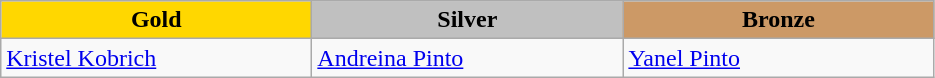<table class="wikitable" style="text-align:left">
<tr align="center">
<td width=200 bgcolor=gold><strong>Gold</strong></td>
<td width=200 bgcolor=silver><strong>Silver</strong></td>
<td width=200 bgcolor=CC9966><strong>Bronze</strong></td>
</tr>
<tr>
<td><a href='#'>Kristel Kobrich</a><br><em></em></td>
<td><a href='#'>Andreina Pinto</a><br><em></em></td>
<td><a href='#'>Yanel Pinto</a><br><em></em></td>
</tr>
</table>
